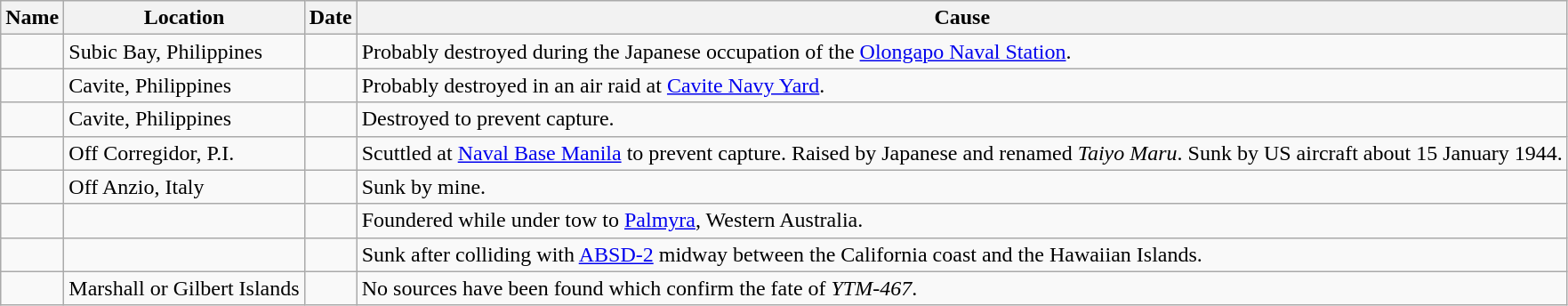<table class="wikitable sortable">
<tr>
<th>Name</th>
<th>Location</th>
<th>Date</th>
<th>Cause</th>
</tr>
<tr>
<td></td>
<td>Subic Bay, Philippines</td>
<td></td>
<td>Probably destroyed during the Japanese occupation of the <a href='#'>Olongapo Naval Station</a>.</td>
</tr>
<tr>
<td></td>
<td>Cavite, Philippines</td>
<td></td>
<td>Probably destroyed in an air raid at <a href='#'>Cavite Navy Yard</a>.</td>
</tr>
<tr>
<td></td>
<td>Cavite, Philippines</td>
<td></td>
<td>Destroyed to prevent capture.</td>
</tr>
<tr>
<td></td>
<td>Off Corregidor, P.I.</td>
<td></td>
<td>Scuttled at <a href='#'>Naval Base Manila</a> to prevent capture.  Raised by Japanese and renamed <em>Taiyo Maru</em>.  Sunk by US aircraft about 15 January 1944.</td>
</tr>
<tr>
<td></td>
<td>Off Anzio, Italy</td>
<td></td>
<td>Sunk by mine.</td>
</tr>
<tr>
<td></td>
<td></td>
<td></td>
<td>Foundered while under tow to <a href='#'>Palmyra</a>, Western Australia.</td>
</tr>
<tr>
<td></td>
<td></td>
<td></td>
<td>Sunk after colliding with <a href='#'>ABSD-2</a> midway between the California coast and the Hawaiian Islands.</td>
</tr>
<tr>
<td></td>
<td>Marshall or Gilbert Islands</td>
<td></td>
<td>No sources have been found which confirm the fate of <em>YTM-467</em>.</td>
</tr>
</table>
